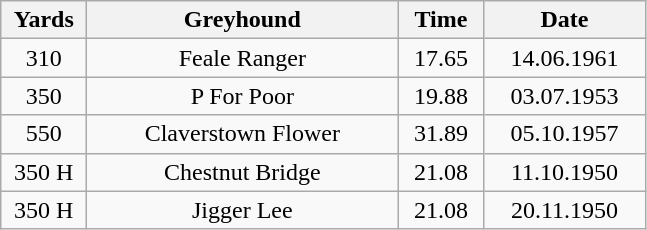<table class="wikitable" style="font-size: 100%">
<tr>
<th width=50>Yards</th>
<th width=200>Greyhound</th>
<th width=50>Time</th>
<th width=100>Date</th>
</tr>
<tr align=center>
<td>310</td>
<td>Feale Ranger</td>
<td>17.65</td>
<td>14.06.1961</td>
</tr>
<tr align=center>
<td>350</td>
<td>P For Poor</td>
<td>19.88</td>
<td>03.07.1953</td>
</tr>
<tr align=center>
<td>550</td>
<td>Claverstown Flower</td>
<td>31.89</td>
<td>05.10.1957</td>
</tr>
<tr align=center>
<td>350 H</td>
<td>Chestnut Bridge</td>
<td>21.08</td>
<td>11.10.1950</td>
</tr>
<tr align=center>
<td>350 H</td>
<td>Jigger Lee</td>
<td>21.08</td>
<td>20.11.1950</td>
</tr>
</table>
